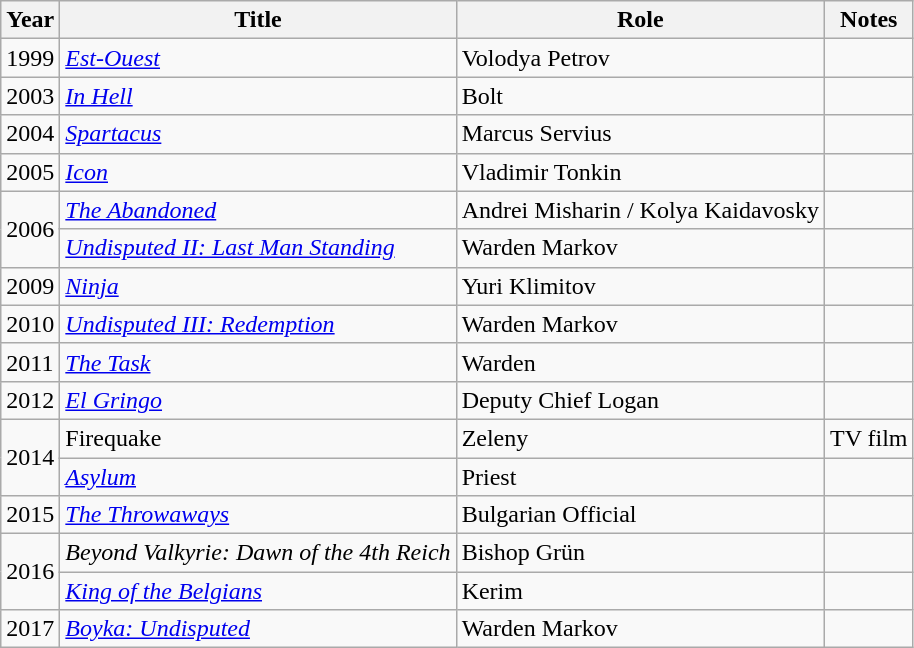<table class="wikitable sortable">
<tr>
<th>Year</th>
<th>Title</th>
<th>Role</th>
<th class="unsortable">Notes</th>
</tr>
<tr>
<td>1999</td>
<td><em><a href='#'>Est-Ouest</a></em></td>
<td>Volodya Petrov</td>
<td></td>
</tr>
<tr>
<td>2003</td>
<td><em><a href='#'>In Hell</a></em></td>
<td>Bolt</td>
<td></td>
</tr>
<tr>
<td>2004</td>
<td><em><a href='#'>Spartacus</a></em></td>
<td>Marcus Servius</td>
<td></td>
</tr>
<tr>
<td>2005</td>
<td><em><a href='#'>Icon</a></em></td>
<td>Vladimir Tonkin</td>
<td></td>
</tr>
<tr>
<td rowspan="2">2006</td>
<td><em><a href='#'>The Abandoned</a></em></td>
<td>Andrei Misharin / Kolya Kaidavosky</td>
<td></td>
</tr>
<tr>
<td><em><a href='#'>Undisputed II: Last Man Standing</a></em></td>
<td>Warden Markov</td>
<td></td>
</tr>
<tr>
<td>2009</td>
<td><em><a href='#'>Ninja</a></em></td>
<td>Yuri Klimitov</td>
<td></td>
</tr>
<tr>
<td>2010</td>
<td><em><a href='#'>Undisputed III: Redemption</a></em></td>
<td>Warden Markov</td>
<td></td>
</tr>
<tr>
<td>2011</td>
<td><em><a href='#'>The Task</a></em></td>
<td>Warden</td>
<td></td>
</tr>
<tr>
<td>2012</td>
<td><em><a href='#'>El Gringo</a></em></td>
<td>Deputy Chief Logan</td>
<td></td>
</tr>
<tr>
<td rowspan="2">2014</td>
<td>Firequake</td>
<td>Zeleny</td>
<td>TV film</td>
</tr>
<tr>
<td><em><a href='#'>Asylum</a></em></td>
<td>Priest</td>
<td></td>
</tr>
<tr>
<td>2015</td>
<td><em><a href='#'>The Throwaways</a></em></td>
<td>Bulgarian Official</td>
<td></td>
</tr>
<tr>
<td rowspan="2">2016</td>
<td><em>Beyond Valkyrie: Dawn of the 4th Reich</em></td>
<td>Bishop Grün</td>
<td></td>
</tr>
<tr>
<td><em><a href='#'>King of the Belgians</a></em></td>
<td>Kerim</td>
<td></td>
</tr>
<tr>
<td>2017</td>
<td><em><a href='#'>Boyka: Undisputed</a></em></td>
<td>Warden Markov</td>
<td></td>
</tr>
</table>
